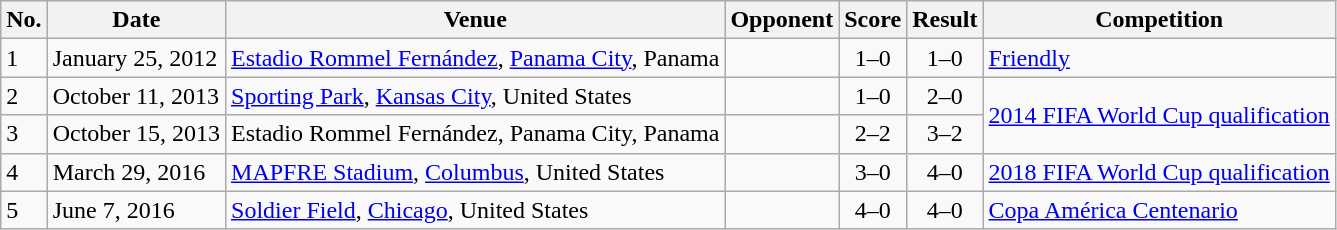<table class="wikitable sortable">
<tr>
<th scope="col">No.</th>
<th scope="col">Date</th>
<th scope="col">Venue</th>
<th scope="col">Opponent</th>
<th scope="col">Score</th>
<th scope="col">Result</th>
<th scope="col">Competition</th>
</tr>
<tr>
<td>1</td>
<td>January 25, 2012</td>
<td><a href='#'>Estadio Rommel Fernández</a>, <a href='#'>Panama City</a>, Panama</td>
<td></td>
<td align="center">1–0</td>
<td align="center">1–0</td>
<td><a href='#'>Friendly</a></td>
</tr>
<tr>
<td>2</td>
<td>October 11, 2013</td>
<td><a href='#'>Sporting Park</a>, <a href='#'>Kansas City</a>, United States</td>
<td></td>
<td align="center">1–0</td>
<td align="center">2–0</td>
<td rowspan="2"><a href='#'>2014 FIFA World Cup qualification</a></td>
</tr>
<tr>
<td>3</td>
<td>October 15, 2013</td>
<td>Estadio Rommel Fernández, Panama City, Panama</td>
<td></td>
<td align="center">2–2</td>
<td align="center">3–2</td>
</tr>
<tr>
<td>4</td>
<td>March 29, 2016</td>
<td><a href='#'>MAPFRE Stadium</a>, <a href='#'>Columbus</a>, United States</td>
<td></td>
<td align="center">3–0</td>
<td align="center">4–0</td>
<td><a href='#'>2018 FIFA World Cup qualification</a></td>
</tr>
<tr>
<td>5</td>
<td>June 7, 2016</td>
<td><a href='#'>Soldier Field</a>, <a href='#'>Chicago</a>, United States</td>
<td></td>
<td align="center">4–0</td>
<td align="center">4–0</td>
<td><a href='#'>Copa América Centenario</a></td>
</tr>
</table>
